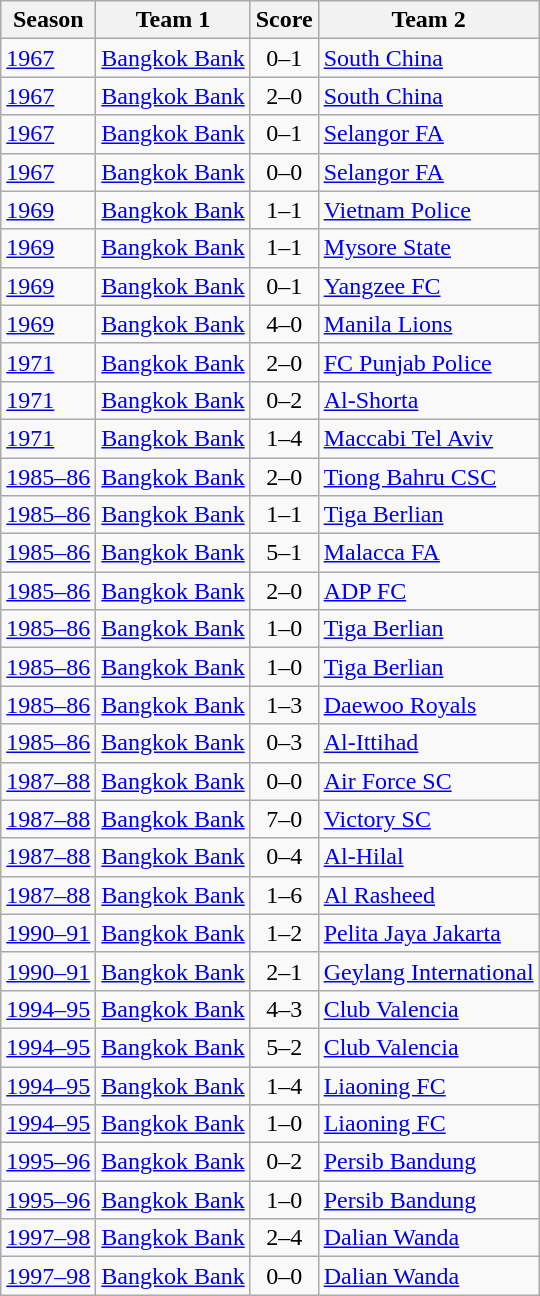<table class="wikitable">
<tr>
<th>Season</th>
<th>Team 1</th>
<th>Score</th>
<th>Team 2</th>
</tr>
<tr>
<td><a href='#'>1967</a></td>
<td> <a href='#'>Bangkok Bank</a></td>
<td style="text-align: center">0–1</td>
<td> <a href='#'>South China</a></td>
</tr>
<tr>
<td><a href='#'>1967</a></td>
<td> <a href='#'>Bangkok Bank</a></td>
<td style="text-align: center">2–0</td>
<td> <a href='#'>South China</a></td>
</tr>
<tr>
<td><a href='#'>1967</a></td>
<td> <a href='#'>Bangkok Bank</a></td>
<td style="text-align: center">0–1</td>
<td> <a href='#'>Selangor FA</a></td>
</tr>
<tr>
<td><a href='#'>1967</a></td>
<td> <a href='#'>Bangkok Bank</a></td>
<td style="text-align: center">0–0</td>
<td> <a href='#'>Selangor FA</a></td>
</tr>
<tr>
<td><a href='#'>1969</a></td>
<td> <a href='#'>Bangkok Bank</a></td>
<td style="text-align: center">1–1</td>
<td> <a href='#'>Vietnam Police</a></td>
</tr>
<tr>
<td><a href='#'>1969</a></td>
<td> <a href='#'>Bangkok Bank</a></td>
<td style="text-align: center">1–1</td>
<td> <a href='#'>Mysore State</a></td>
</tr>
<tr>
<td><a href='#'>1969</a></td>
<td> <a href='#'>Bangkok Bank</a></td>
<td style="text-align: center">0–1</td>
<td> <a href='#'>Yangzee FC</a></td>
</tr>
<tr>
<td><a href='#'>1969</a></td>
<td> <a href='#'>Bangkok Bank</a></td>
<td style="text-align: center">4–0</td>
<td> <a href='#'>Manila Lions</a></td>
</tr>
<tr>
<td><a href='#'>1971</a></td>
<td> <a href='#'>Bangkok Bank</a></td>
<td style="text-align: center">2–0</td>
<td> <a href='#'>FC Punjab Police</a></td>
</tr>
<tr>
<td><a href='#'>1971</a></td>
<td> <a href='#'>Bangkok Bank</a></td>
<td style="text-align: center">0–2</td>
<td> <a href='#'>Al-Shorta</a></td>
</tr>
<tr>
<td><a href='#'>1971</a></td>
<td> <a href='#'>Bangkok Bank</a></td>
<td style="text-align: center">1–4</td>
<td> <a href='#'>Maccabi Tel Aviv</a></td>
</tr>
<tr>
<td><a href='#'>1985–86</a></td>
<td> <a href='#'>Bangkok Bank</a></td>
<td style="text-align: center">2–0</td>
<td> <a href='#'>Tiong Bahru CSC</a></td>
</tr>
<tr>
<td><a href='#'>1985–86</a></td>
<td> <a href='#'>Bangkok Bank</a></td>
<td style="text-align: center">1–1</td>
<td>  <a href='#'>Tiga Berlian</a></td>
</tr>
<tr>
<td><a href='#'>1985–86</a></td>
<td> <a href='#'>Bangkok Bank</a></td>
<td style="text-align: center">5–1</td>
<td>  <a href='#'>Malacca FA</a></td>
</tr>
<tr>
<td><a href='#'>1985–86</a></td>
<td> <a href='#'>Bangkok Bank</a></td>
<td style="text-align: center">2–0</td>
<td> <a href='#'>ADP FC</a></td>
</tr>
<tr>
<td><a href='#'>1985–86</a></td>
<td> <a href='#'>Bangkok Bank</a></td>
<td style="text-align: center">1–0</td>
<td> <a href='#'>Tiga Berlian</a></td>
</tr>
<tr>
<td><a href='#'>1985–86</a></td>
<td> <a href='#'>Bangkok Bank</a></td>
<td style="text-align: center">1–0</td>
<td> <a href='#'>Tiga Berlian</a></td>
</tr>
<tr>
<td><a href='#'>1985–86</a></td>
<td> <a href='#'>Bangkok Bank</a></td>
<td style="text-align: center">1–3</td>
<td> <a href='#'>Daewoo Royals</a></td>
</tr>
<tr>
<td><a href='#'>1985–86</a></td>
<td> <a href='#'>Bangkok Bank</a></td>
<td style="text-align: center">0–3</td>
<td> <a href='#'>Al-Ittihad</a></td>
</tr>
<tr>
<td><a href='#'>1987–88</a></td>
<td> <a href='#'>Bangkok Bank</a></td>
<td style="text-align: center">0–0</td>
<td> <a href='#'>Air Force SC</a></td>
</tr>
<tr>
<td><a href='#'>1987–88</a></td>
<td> <a href='#'>Bangkok Bank</a></td>
<td style="text-align: center">7–0</td>
<td> <a href='#'>Victory SC</a></td>
</tr>
<tr>
<td><a href='#'>1987–88</a></td>
<td> <a href='#'>Bangkok Bank</a></td>
<td style="text-align: center">0–4</td>
<td> <a href='#'>Al-Hilal</a></td>
</tr>
<tr>
<td><a href='#'>1987–88</a></td>
<td> <a href='#'>Bangkok Bank</a></td>
<td style="text-align: center">1–6</td>
<td> <a href='#'>Al Rasheed</a></td>
</tr>
<tr>
<td><a href='#'>1990–91</a></td>
<td> <a href='#'>Bangkok Bank</a></td>
<td style="text-align: center">1–2</td>
<td> <a href='#'>Pelita Jaya Jakarta</a></td>
</tr>
<tr>
<td><a href='#'>1990–91</a></td>
<td> <a href='#'>Bangkok Bank</a></td>
<td style="text-align: center">2–1</td>
<td> <a href='#'>Geylang International</a></td>
</tr>
<tr>
<td><a href='#'>1994–95</a></td>
<td> <a href='#'>Bangkok Bank</a></td>
<td style="text-align: center">4–3</td>
<td> <a href='#'>Club Valencia</a></td>
</tr>
<tr>
<td><a href='#'>1994–95</a></td>
<td> <a href='#'>Bangkok Bank</a></td>
<td style="text-align: center">5–2</td>
<td> <a href='#'>Club Valencia</a></td>
</tr>
<tr>
<td><a href='#'>1994–95</a></td>
<td> <a href='#'>Bangkok Bank</a></td>
<td style="text-align: center">1–4</td>
<td> <a href='#'>Liaoning FC</a></td>
</tr>
<tr>
<td><a href='#'>1994–95</a></td>
<td> <a href='#'>Bangkok Bank</a></td>
<td style="text-align: center">1–0</td>
<td> <a href='#'>Liaoning FC</a></td>
</tr>
<tr>
<td><a href='#'>1995–96</a></td>
<td> <a href='#'>Bangkok Bank</a></td>
<td style="text-align: center">0–2</td>
<td> <a href='#'>Persib Bandung</a></td>
</tr>
<tr>
<td><a href='#'>1995–96</a></td>
<td> <a href='#'>Bangkok Bank</a></td>
<td style="text-align: center">1–0</td>
<td> <a href='#'>Persib Bandung</a></td>
</tr>
<tr>
<td><a href='#'>1997–98</a></td>
<td> <a href='#'>Bangkok Bank</a></td>
<td style="text-align: center">2–4</td>
<td> <a href='#'>Dalian Wanda</a></td>
</tr>
<tr>
<td><a href='#'>1997–98</a></td>
<td> <a href='#'>Bangkok Bank</a></td>
<td style="text-align: center">0–0</td>
<td> <a href='#'>Dalian Wanda</a></td>
</tr>
</table>
